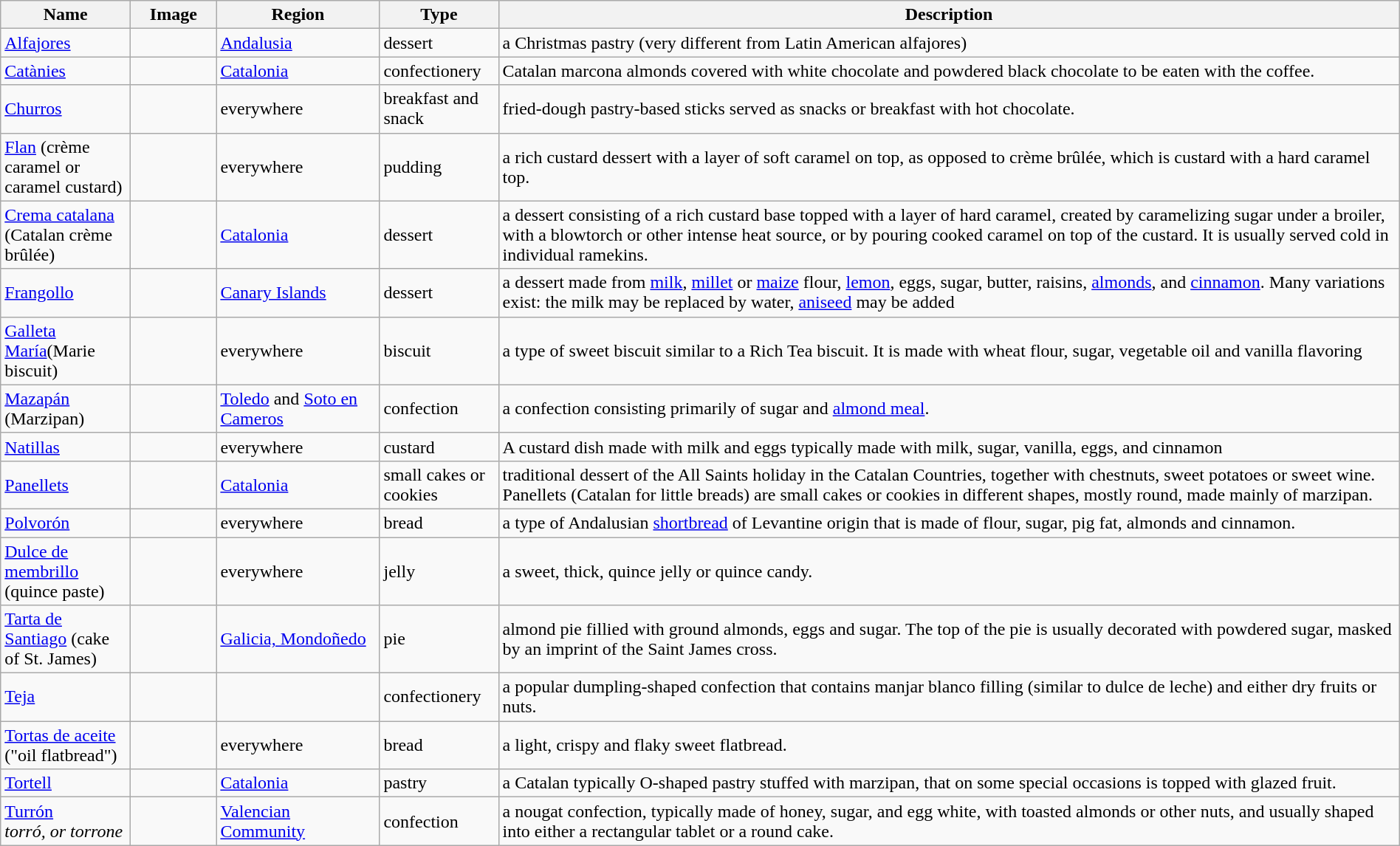<table class="wikitable sortable" width="100%">
<tr>
<th style="width:110px;">Name</th>
<th style="width:70px;">Image</th>
<th style="width:140px;">Region</th>
<th style="width:100px;">Type</th>
<th>Description</th>
</tr>
<tr>
<td><a href='#'>Alfajores</a></td>
<td></td>
<td><a href='#'>Andalusia</a></td>
<td>dessert</td>
<td>a Christmas pastry (very different from Latin American alfajores)</td>
</tr>
<tr>
<td><a href='#'>Catànies</a></td>
<td></td>
<td><a href='#'>Catalonia</a></td>
<td>confectionery</td>
<td>Catalan marcona almonds covered with white chocolate and powdered black chocolate to be eaten with the coffee.</td>
</tr>
<tr>
<td><a href='#'>Churros</a></td>
<td></td>
<td>everywhere</td>
<td>breakfast and snack</td>
<td>fried-dough pastry-based sticks served as snacks or breakfast with hot chocolate.</td>
</tr>
<tr>
<td><a href='#'>Flan</a> (crème caramel or caramel custard)</td>
<td></td>
<td>everywhere</td>
<td>pudding</td>
<td>a rich custard dessert with a layer of soft caramel on top, as opposed to crème brûlée, which is custard with a hard caramel top.</td>
</tr>
<tr>
<td><a href='#'>Crema catalana</a> (Catalan crème brûlée)</td>
<td></td>
<td><a href='#'>Catalonia</a></td>
<td>dessert</td>
<td>a dessert consisting of a rich custard base topped with a layer of hard caramel, created by caramelizing sugar under a broiler, with a blowtorch or other intense heat source, or by pouring cooked caramel on top of the custard. It is usually served cold in individual ramekins.</td>
</tr>
<tr>
<td><a href='#'>Frangollo</a></td>
<td></td>
<td><a href='#'>Canary Islands</a></td>
<td>dessert</td>
<td>a dessert made from <a href='#'>milk</a>, <a href='#'>millet</a> or <a href='#'>maize</a> flour, <a href='#'>lemon</a>, eggs, sugar, butter, raisins, <a href='#'>almonds</a>, and <a href='#'>cinnamon</a>. Many variations exist: the milk may be replaced by water, <a href='#'>aniseed</a> may be added</td>
</tr>
<tr>
<td><a href='#'>Galleta María</a>(Marie biscuit)</td>
<td></td>
<td>everywhere</td>
<td>biscuit</td>
<td>a type of sweet biscuit similar to a Rich Tea biscuit. It is made with wheat flour, sugar, vegetable oil and vanilla flavoring</td>
</tr>
<tr>
<td><a href='#'>Mazapán</a> (Marzipan)<br></td>
<td></td>
<td><a href='#'>Toledo</a> and <a href='#'>Soto en Cameros</a></td>
<td>confection</td>
<td>a confection consisting primarily of sugar and <a href='#'>almond meal</a>.</td>
</tr>
<tr>
<td><a href='#'>Natillas</a></td>
<td></td>
<td>everywhere</td>
<td>custard</td>
<td>A custard dish made with milk and eggs typically made with milk, sugar, vanilla, eggs, and cinnamon</td>
</tr>
<tr>
<td><a href='#'>Panellets</a></td>
<td></td>
<td><a href='#'>Catalonia</a></td>
<td>small cakes or cookies</td>
<td>traditional dessert of the All Saints holiday in the Catalan Countries, together with chestnuts, sweet potatoes or sweet wine. Panellets (Catalan for little breads) are small cakes or cookies in different shapes, mostly round, made mainly of marzipan.</td>
</tr>
<tr>
<td><a href='#'>Polvorón</a></td>
<td></td>
<td>everywhere</td>
<td>bread</td>
<td>a type of Andalusian <a href='#'>shortbread</a> of Levantine origin that is made of flour, sugar, pig fat, almonds and cinnamon.</td>
</tr>
<tr>
<td><a href='#'>Dulce de membrillo</a> (quince paste)</td>
<td></td>
<td>everywhere</td>
<td>jelly</td>
<td>a sweet, thick, quince jelly or quince candy.</td>
</tr>
<tr>
<td><a href='#'>Tarta de Santiago</a> (cake of St. James)</td>
<td></td>
<td><a href='#'>Galicia, Mondoñedo</a></td>
<td>pie</td>
<td>almond pie fillied with ground almonds, eggs and sugar. The top of the pie is usually decorated with powdered sugar, masked by an imprint of the Saint James cross.</td>
</tr>
<tr>
<td><a href='#'>Teja</a></td>
<td></td>
<td></td>
<td>confectionery</td>
<td>a popular dumpling-shaped confection that contains manjar blanco filling (similar to dulce de leche) and either dry fruits or nuts.</td>
</tr>
<tr>
<td><a href='#'>Tortas de aceite</a> ("oil flatbread")</td>
<td></td>
<td>everywhere</td>
<td>bread</td>
<td>a light, crispy and flaky sweet flatbread.</td>
</tr>
<tr>
<td><a href='#'>Tortell</a></td>
<td></td>
<td><a href='#'>Catalonia</a></td>
<td>pastry</td>
<td>a Catalan typically O-shaped pastry stuffed with marzipan, that on some special occasions is topped with glazed fruit.</td>
</tr>
<tr>
<td><a href='#'>Turrón</a><br><em>torró, or torrone</em></td>
<td></td>
<td><a href='#'>Valencian Community</a></td>
<td>confection</td>
<td>a nougat confection, typically made of honey, sugar, and egg white, with toasted almonds or other nuts, and usually shaped into either a rectangular tablet or a round cake.</td>
</tr>
</table>
